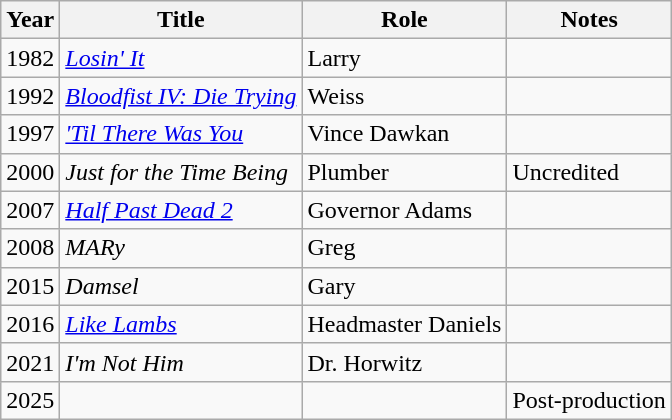<table class="wikitable sortable">
<tr>
<th>Year</th>
<th>Title</th>
<th>Role</th>
<th>Notes</th>
</tr>
<tr>
<td>1982</td>
<td><em><a href='#'>Losin' It</a></em></td>
<td>Larry</td>
<td></td>
</tr>
<tr>
<td>1992</td>
<td><em><a href='#'>Bloodfist IV: Die Trying</a></em></td>
<td>Weiss</td>
<td></td>
</tr>
<tr>
<td>1997</td>
<td><em><a href='#'>'Til There Was You</a></em></td>
<td>Vince Dawkan</td>
<td></td>
</tr>
<tr>
<td>2000</td>
<td><em>Just for the Time Being</em></td>
<td>Plumber</td>
<td>Uncredited</td>
</tr>
<tr>
<td>2007</td>
<td><em><a href='#'>Half Past Dead 2</a></em></td>
<td>Governor Adams</td>
<td></td>
</tr>
<tr>
<td>2008</td>
<td><em>MARy</em></td>
<td>Greg</td>
<td></td>
</tr>
<tr>
<td>2015</td>
<td><em>Damsel</em></td>
<td>Gary</td>
<td></td>
</tr>
<tr>
<td>2016</td>
<td><em><a href='#'>Like Lambs</a></em></td>
<td>Headmaster Daniels</td>
<td></td>
</tr>
<tr>
<td>2021</td>
<td><em>I'm Not Him</em></td>
<td>Dr. Horwitz</td>
<td></td>
</tr>
<tr>
<td>2025</td>
<td></td>
<td></td>
<td>Post-production</td>
</tr>
</table>
